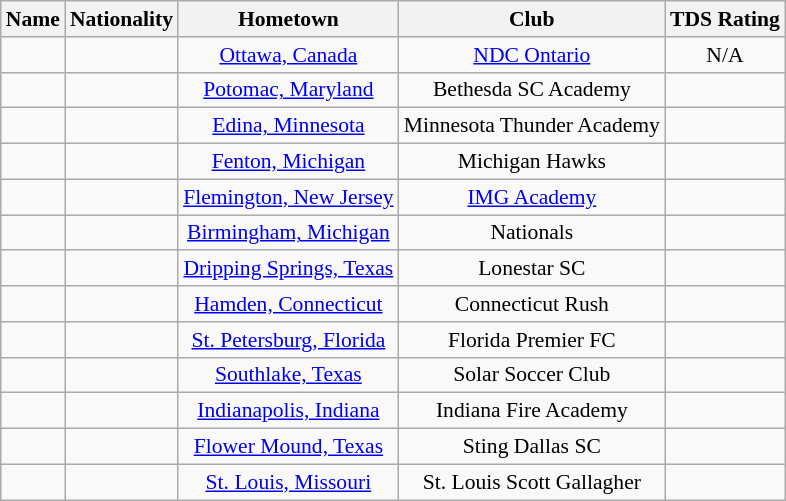<table class="wikitable" style="font-size:90%; text-align: center;" border="1">
<tr>
<th>Name</th>
<th>Nationality</th>
<th>Hometown</th>
<th>Club</th>
<th>TDS Rating</th>
</tr>
<tr>
<td></td>
<td></td>
<td><a href='#'>Ottawa, Canada</a></td>
<td><a href='#'>NDC Ontario</a></td>
<td>N/A</td>
</tr>
<tr>
<td></td>
<td></td>
<td><a href='#'>Potomac, Maryland</a></td>
<td>Bethesda SC Academy</td>
<td></td>
</tr>
<tr>
<td></td>
<td></td>
<td><a href='#'>Edina, Minnesota</a></td>
<td>Minnesota Thunder Academy</td>
<td></td>
</tr>
<tr>
<td></td>
<td></td>
<td><a href='#'>Fenton, Michigan</a></td>
<td>Michigan Hawks</td>
<td></td>
</tr>
<tr>
<td></td>
<td></td>
<td><a href='#'>Flemington, New Jersey</a></td>
<td><a href='#'>IMG Academy</a></td>
<td></td>
</tr>
<tr>
<td></td>
<td></td>
<td><a href='#'>Birmingham, Michigan</a></td>
<td>Nationals</td>
<td></td>
</tr>
<tr>
<td></td>
<td></td>
<td><a href='#'>Dripping Springs, Texas</a></td>
<td>Lonestar SC</td>
<td></td>
</tr>
<tr>
<td></td>
<td></td>
<td><a href='#'>Hamden, Connecticut</a></td>
<td>Connecticut Rush</td>
<td></td>
</tr>
<tr>
<td></td>
<td></td>
<td><a href='#'>St. Petersburg, Florida</a></td>
<td>Florida Premier FC</td>
<td></td>
</tr>
<tr>
<td></td>
<td></td>
<td><a href='#'>Southlake, Texas</a></td>
<td>Solar Soccer Club</td>
<td></td>
</tr>
<tr>
<td></td>
<td></td>
<td><a href='#'>Indianapolis, Indiana</a></td>
<td>Indiana Fire Academy</td>
<td></td>
</tr>
<tr>
<td></td>
<td></td>
<td><a href='#'>Flower Mound, Texas</a></td>
<td>Sting Dallas SC</td>
<td></td>
</tr>
<tr>
<td></td>
<td></td>
<td><a href='#'>St. Louis, Missouri</a></td>
<td>St. Louis Scott Gallagher</td>
<td></td>
</tr>
</table>
